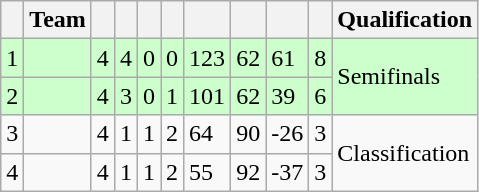<table class="wikitable">
<tr>
<th></th>
<th>Team</th>
<th></th>
<th></th>
<th></th>
<th></th>
<th></th>
<th></th>
<th></th>
<th></th>
<th>Qualification</th>
</tr>
<tr bgcolor=ccffcc>
<td>1</td>
<td></td>
<td>4</td>
<td>4</td>
<td>0</td>
<td>0</td>
<td>123</td>
<td>62</td>
<td>61</td>
<td>8</td>
<td rowspan=2>Semifinals</td>
</tr>
<tr bgcolor=ccffcc>
<td>2</td>
<td></td>
<td>4</td>
<td>3</td>
<td>0</td>
<td>1</td>
<td>101</td>
<td>62</td>
<td>39</td>
<td>6</td>
</tr>
<tr>
<td>3</td>
<td></td>
<td>4</td>
<td>1</td>
<td>1</td>
<td>2</td>
<td>64</td>
<td>90</td>
<td>-26</td>
<td>3</td>
<td rowspan=2>Classification</td>
</tr>
<tr>
<td>4</td>
<td></td>
<td>4</td>
<td>1</td>
<td>1</td>
<td>2</td>
<td>55</td>
<td>92</td>
<td>-37</td>
<td>3</td>
</tr>
</table>
